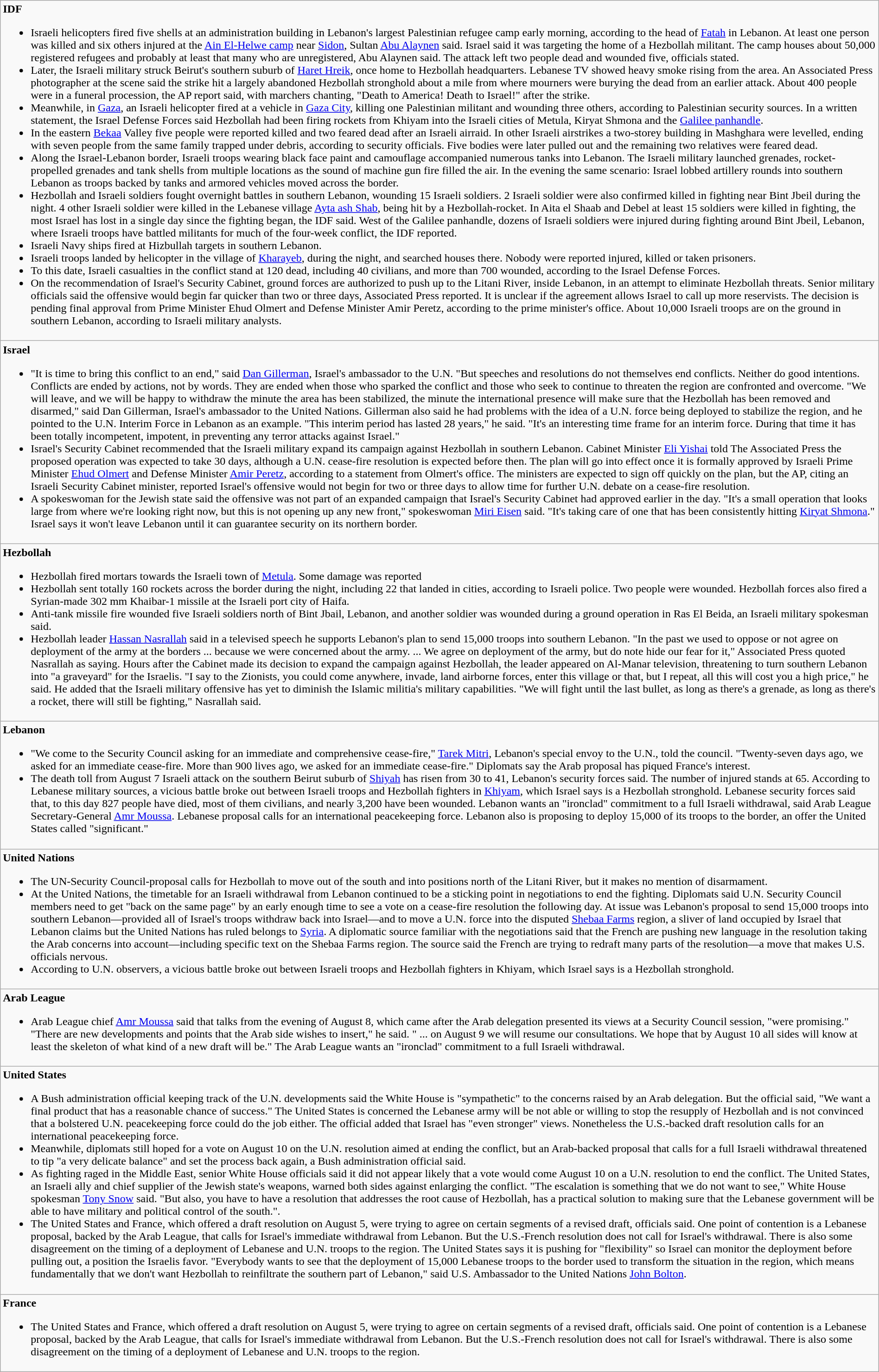<table width="100%" class="wikitable">
<tr>
<td><strong>IDF</strong><br><ul><li>Israeli helicopters fired five shells at an administration building in Lebanon's largest Palestinian refugee camp early morning, according to the head of <a href='#'>Fatah</a> in Lebanon. At least one person was killed and six others injured at the <a href='#'>Ain El-Helwe camp</a> near <a href='#'>Sidon</a>, Sultan <a href='#'>Abu Alaynen</a> said. Israel said it was targeting the home of a Hezbollah militant. The camp houses about 50,000 registered refugees and probably at least that many who are unregistered, Abu Alaynen said. The attack left two people dead and wounded five, officials stated.</li><li>Later, the Israeli military struck Beirut's southern suburb of <a href='#'>Haret Hreik</a>, once home to Hezbollah headquarters. Lebanese TV showed heavy smoke rising from the area. An Associated Press photographer at the scene said the strike hit a largely abandoned Hezbollah stronghold about a mile from where mourners were burying the dead from an earlier attack. About 400 people were in a funeral procession, the AP report said, with marchers chanting, "Death to America! Death to Israel!" after the strike.</li><li>Meanwhile, in <a href='#'>Gaza</a>, an Israeli helicopter fired at a vehicle in <a href='#'>Gaza City</a>, killing one Palestinian militant and wounding three others, according to Palestinian security sources. In a written statement, the Israel Defense Forces said Hezbollah had been firing rockets from Khiyam into the Israeli cities of Metula, Kiryat Shmona and the <a href='#'>Galilee panhandle</a>.</li><li>In the eastern <a href='#'>Bekaa</a> Valley five people were reported killed and two feared dead after an Israeli airraid. In other Israeli airstrikes a two-storey building in Mashghara were levelled, ending with seven people from the same family trapped under debris, according to security officials. Five bodies were later pulled out and the remaining two relatives were feared dead.</li><li>Along the Israel-Lebanon border, Israeli troops wearing black face paint and camouflage accompanied numerous tanks into Lebanon. The Israeli military launched grenades, rocket-propelled grenades and tank shells from multiple locations as the sound of machine gun fire filled the air. In the evening the same scenario: Israel lobbed artillery rounds into southern Lebanon as troops backed by tanks and armored vehicles moved across the border.</li><li>Hezbollah and Israeli soldiers fought overnight battles in southern Lebanon, wounding 15 Israeli soldiers. 2 Israeli soldier were also confirmed killed in fighting near Bint Jbeil during the night. 4 other Israeli soldier were killed in the Lebanese village <a href='#'>Ayta ash Shab</a>, being hit by a Hezbollah-rocket. In Aita el Shaab and Debel at least 15 soldiers were killed in fighting, the most Israel has lost in a single day since the fighting began, the IDF said. West of the Galilee panhandle, dozens of Israeli soldiers were injured during fighting around Bint Jbeil, Lebanon, where Israeli troops have battled militants for much of the four-week conflict, the IDF reported.</li><li>Israeli Navy ships fired at Hizbullah targets in southern Lebanon.</li><li>Israeli troops landed by helicopter in the village of <a href='#'>Kharayeb</a>, during the night, and searched houses there. Nobody were reported injured, killed or taken prisoners.</li><li>To this date, Israeli casualties in the conflict stand at 120 dead, including 40 civilians, and more than 700 wounded, according to the Israel Defense Forces.</li><li>On the recommendation of Israel's Security Cabinet, ground forces are authorized to push up to the Litani River,  inside Lebanon, in an attempt to eliminate Hezbollah threats. Senior military officials said the offensive would begin far quicker than two or three days, Associated Press reported. It is unclear if the agreement allows Israel to call up more reservists. The decision is pending final approval from Prime Minister Ehud Olmert and Defense Minister Amir Peretz, according to the prime minister's office. About 10,000 Israeli troops are on the ground in southern Lebanon, according to Israeli military analysts.</li></ul></td>
</tr>
<tr>
<td><strong>Israel</strong><br><ul><li>"It is time to bring this conflict to an end," said <a href='#'>Dan Gillerman</a>, Israel's ambassador to the U.N. "But speeches and resolutions do not themselves end conflicts. Neither do good intentions. Conflicts are ended by actions, not by words. They are ended when those who sparked the conflict and those who seek to continue to threaten the region are confronted and overcome. "We will leave, and we will be happy to withdraw the minute the area has been stabilized, the minute the international presence will make sure that the Hezbollah has been removed and disarmed," said Dan Gillerman, Israel's ambassador to the United Nations. Gillerman also said he had problems with the idea of a U.N. force being deployed to stabilize the region, and he pointed to the U.N. Interim Force in Lebanon as an example. "This interim period has lasted 28 years," he said. "It's an interesting time frame for an interim force. During that time it has been totally incompetent, impotent, in preventing any terror attacks against Israel."</li><li>Israel's Security Cabinet recommended that the Israeli military expand its campaign against Hezbollah in southern Lebanon. Cabinet Minister <a href='#'>Eli Yishai</a> told The Associated Press the proposed operation was expected to take 30 days, although a U.N. cease-fire resolution is expected before then. The plan will go into effect once it is formally approved by Israeli Prime Minister <a href='#'>Ehud Olmert</a> and Defense Minister <a href='#'>Amir Peretz</a>, according to a statement from Olmert's office. The ministers are expected to sign off quickly on the plan, but the AP, citing an Israeli Security Cabinet minister, reported Israel's offensive would not begin for two or three days to allow time for further U.N. debate on a cease-fire resolution.</li><li>A spokeswoman for the Jewish state said the offensive was not part of an expanded campaign that Israel's Security Cabinet had approved earlier in the day. "It's a small operation that looks large from where we're looking right now, but this is not opening up any new front," spokeswoman <a href='#'>Miri Eisen</a> said. "It's taking care of one that has been consistently hitting <a href='#'>Kiryat Shmona</a>." Israel says it won't leave Lebanon until it can guarantee security on its northern border.</li></ul></td>
</tr>
<tr>
<td><strong>Hezbollah</strong><br><ul><li>Hezbollah fired mortars towards the Israeli town of <a href='#'>Metula</a>. Some damage was reported</li><li>Hezbollah sent totally 160 rockets across the border during the night, including 22 that landed in cities, according to Israeli police. Two people were wounded. Hezbollah forces also fired a Syrian-made 302 mm Khaibar-1 missile at the Israeli port city of Haifa.</li><li>Anti-tank missile fire wounded five Israeli soldiers north of Bint Jbail, Lebanon, and another soldier was wounded during a ground operation in Ras El Beida, an Israeli military spokesman said.</li><li>Hezbollah leader <a href='#'>Hassan Nasrallah</a> said in a televised speech he supports Lebanon's plan to send 15,000 troops into southern Lebanon. "In the past we used to oppose or not agree on deployment of the army at the borders ... because we were concerned about the army. ... We agree on deployment of the army, but do note hide our fear for it," Associated Press quoted Nasrallah as saying. Hours after the Cabinet made its decision to expand the campaign against Hezbollah, the leader appeared on Al-Manar television, threatening to turn southern Lebanon into "a graveyard" for the Israelis. "I say to the Zionists, you could come anywhere, invade, land airborne forces, enter this village or that, but I repeat, all this will cost you a high price," he said. He added that the Israeli military offensive has yet to diminish the Islamic militia's military capabilities. "We will fight until the last bullet, as long as there's a grenade, as long as there's a rocket, there will still be fighting," Nasrallah said.</li></ul></td>
</tr>
<tr>
<td><strong>Lebanon</strong><br><ul><li>"We come to the Security Council asking for an immediate and comprehensive cease-fire," <a href='#'>Tarek Mitri</a>, Lebanon's special envoy to the U.N., told the council. "Twenty-seven days ago, we asked for an immediate cease-fire. More than 900 lives ago, we asked for an immediate cease-fire." Diplomats say the Arab proposal has piqued France's interest.</li><li>The death toll from August 7 Israeli attack on the southern Beirut suburb of <a href='#'>Shiyah</a> has risen from 30 to 41, Lebanon's security forces said. The number of injured stands at 65. According to Lebanese military sources, a vicious battle broke out between Israeli troops and Hezbollah fighters in <a href='#'>Khiyam</a>, which Israel says is a Hezbollah stronghold. Lebanese security forces said that, to this day 827 people have died, most of them civilians, and nearly 3,200 have been wounded. Lebanon wants an "ironclad" commitment to a full Israeli withdrawal, said Arab League Secretary-General <a href='#'>Amr Moussa</a>. Lebanese proposal calls for an international peacekeeping force. Lebanon also is proposing to deploy 15,000 of its troops to the border, an offer the United States called "significant."</li></ul></td>
</tr>
<tr>
<td><strong>United Nations</strong><br><ul><li>The UN-Security Council-proposal calls for Hezbollah to move out of the south and into positions north of the Litani River, but it makes no mention of disarmament.</li><li>At the United Nations, the timetable for an Israeli withdrawal from Lebanon continued to be a sticking point in negotiations to end the fighting. Diplomats said U.N. Security Council members need to get "back on the same page" by an early enough time to see a vote on a cease-fire resolution the following day. At issue was Lebanon's proposal to send 15,000 troops into southern Lebanon—provided all of Israel's troops withdraw back into Israel—and to move a U.N. force into the disputed <a href='#'>Shebaa Farms</a> region, a sliver of land occupied by Israel that Lebanon claims but the United Nations has ruled belongs to <a href='#'>Syria</a>. A diplomatic source familiar with the negotiations said that the French are pushing new language in the resolution taking the Arab concerns into account—including specific text on the Shebaa Farms region. The source said the French are trying to redraft many parts of the resolution—a move that makes U.S. officials nervous.</li><li>According to U.N. observers, a vicious battle broke out between Israeli troops and Hezbollah fighters in Khiyam, which Israel says is a Hezbollah stronghold.</li></ul></td>
</tr>
<tr>
<td><strong>Arab League</strong><br><ul><li>Arab League chief <a href='#'>Amr Moussa</a> said that talks from the evening of August 8, which came after the Arab delegation presented its views at a Security Council session, "were promising." "There are new developments and points that the Arab side wishes to insert," he said. " ... on August 9 we will resume our consultations. We hope that by August 10 all sides will know at least the skeleton of what kind of a new draft will be." The Arab League wants an "ironclad" commitment to a full Israeli withdrawal.</li></ul></td>
</tr>
<tr>
<td><strong>United States</strong><br><ul><li>A Bush administration official keeping track of the U.N. developments said the White House is "sympathetic" to the concerns raised by an Arab delegation. But the official said, "We want a final product that has a reasonable chance of success." The United States is concerned the Lebanese army will be not able or willing to stop the resupply of Hezbollah and is not convinced that a bolstered U.N. peacekeeping force could do the job either. The official added that Israel has "even stronger" views. Nonetheless the U.S.-backed draft resolution calls for an international peacekeeping force.</li><li>Meanwhile, diplomats still hoped for a vote on August 10 on the U.N. resolution aimed at ending the conflict, but an Arab-backed proposal that calls for a full Israeli withdrawal threatened to tip "a very delicate balance" and set the process back again, a Bush administration official said.</li><li>As fighting raged in the Middle East, senior White House officials said it did not appear likely that a vote would come August 10 on a U.N. resolution to end the conflict. The United States, an Israeli ally and chief supplier of the Jewish state's weapons, warned both sides against enlarging the conflict. "The escalation is something that we do not want to see," White House spokesman <a href='#'>Tony Snow</a> said. "But also, you have to have a resolution that addresses the root cause of Hezbollah, has a practical solution to making sure that the Lebanese government will be able to have military and political control of the south.".</li><li>The United States and France, which offered a draft resolution on August 5, were trying to agree on certain segments of a revised draft, officials said. One point of contention is a Lebanese proposal, backed by the Arab League, that calls for Israel's immediate withdrawal from Lebanon. But the U.S.-French resolution does not call for Israel's withdrawal. There is also some disagreement on the timing of a deployment of Lebanese and U.N. troops to the region. The United States says it is pushing for "flexibility" so Israel can monitor the deployment before pulling out, a position the Israelis favor. "Everybody wants to see that the deployment of 15,000 Lebanese troops to the border used to transform the situation in the region, which means fundamentally that we don't want Hezbollah to reinfiltrate the southern part of Lebanon," said U.S. Ambassador to the United Nations <a href='#'>John Bolton</a>.</li></ul></td>
</tr>
<tr>
<td><strong>France</strong><br><ul><li>The United States and France, which offered a draft resolution on August 5, were trying to agree on certain segments of a revised draft, officials said. One point of contention is a Lebanese proposal, backed by the Arab League, that calls for Israel's immediate withdrawal from Lebanon. But the U.S.-French resolution does not call for Israel's withdrawal. There is also some disagreement on the timing of a deployment of Lebanese and U.N. troops to the region.</li></ul></td>
</tr>
</table>
